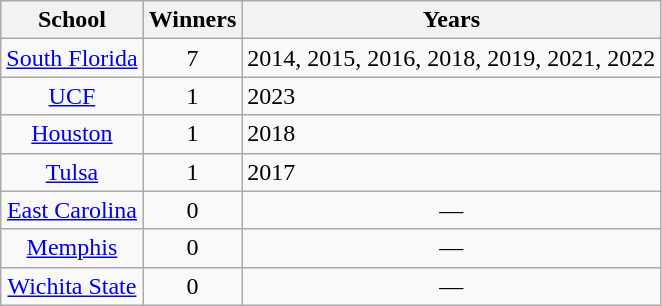<table class="wikitable">
<tr>
<th>School</th>
<th>Winners</th>
<th>Years</th>
</tr>
<tr style="text-align:center;">
<td><a href='#'>South Florida</a></td>
<td>7</td>
<td style="text-align:left;">2014, 2015, 2016, 2018, 2019, 2021, 2022</td>
</tr>
<tr align=center>
<td><a href='#'>UCF</a></td>
<td>1</td>
<td style="text-align:left;">2023</td>
</tr>
<tr align=center>
<td><a href='#'>Houston</a></td>
<td>1</td>
<td style="text-align:left;">2018</td>
</tr>
<tr align=center>
<td><a href='#'>Tulsa</a></td>
<td>1</td>
<td style="text-align:left;">2017</td>
</tr>
<tr align=center>
<td><a href='#'>East Carolina</a></td>
<td>0</td>
<td>—</td>
</tr>
<tr align=center>
<td><a href='#'>Memphis</a></td>
<td>0</td>
<td>—</td>
</tr>
<tr align=center>
<td><a href='#'>Wichita State</a></td>
<td>0</td>
<td>—</td>
</tr>
</table>
